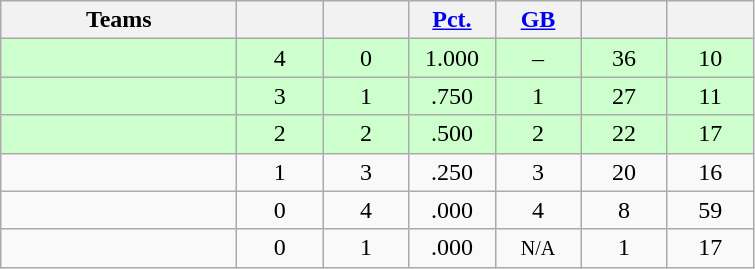<table class="wikitable" style="text-align:center;">
<tr>
<th width=150px>Teams</th>
<th width=50px></th>
<th width=50px></th>
<th width=50px><a href='#'>Pct.</a></th>
<th width=50px><a href='#'>GB</a></th>
<th width=50px></th>
<th width=50px></th>
</tr>
<tr bgcolor="ccffcc">
<td align=left></td>
<td>4</td>
<td>0</td>
<td>1.000</td>
<td>–</td>
<td>36</td>
<td>10</td>
</tr>
<tr bgcolor="ccffcc">
<td align=left></td>
<td>3</td>
<td>1</td>
<td>.750</td>
<td>1</td>
<td>27</td>
<td>11</td>
</tr>
<tr bgcolor="ccffcc">
<td align=left></td>
<td>2</td>
<td>2</td>
<td>.500</td>
<td>2</td>
<td>22</td>
<td>17</td>
</tr>
<tr>
<td align=left></td>
<td>1</td>
<td>3</td>
<td>.250</td>
<td>3</td>
<td>20</td>
<td>16</td>
</tr>
<tr>
<td align=left></td>
<td>0</td>
<td>4</td>
<td>.000</td>
<td>4</td>
<td>8</td>
<td>59</td>
</tr>
<tr>
<td align=left></td>
<td>0</td>
<td>1</td>
<td>.000</td>
<td><small>N/A</small></td>
<td>1</td>
<td>17</td>
</tr>
</table>
